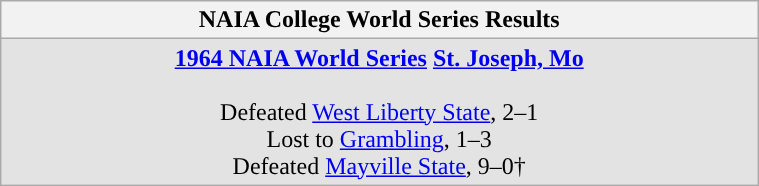<table Class="wikitable" width="40%">
<tr>
<th>NAIA College World Series Results</th>
</tr>
<tr style="background: #e3e3e3;">
<td align="center"><strong><a href='#'>1964 NAIA World Series</a> <a href='#'>St. Joseph, Mo</a> </strong><br><br>Defeated <a href='#'>West Liberty State</a>, 2–1<br>
Lost to <a href='#'>Grambling</a>, 1–3<br>
Defeated <a href='#'>Mayville State</a>, 9–0†<br></td>
</tr>
</table>
